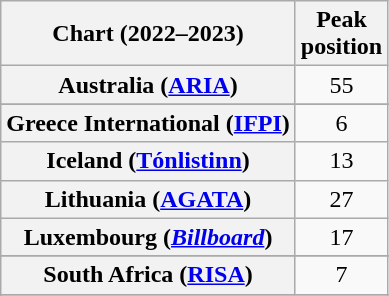<table class="wikitable sortable plainrowheaders" style="text-align:center">
<tr>
<th scope="col">Chart (2022–2023)</th>
<th scope="col">Peak<br>position</th>
</tr>
<tr>
<th scope="row">Australia (<a href='#'>ARIA</a>)</th>
<td>55</td>
</tr>
<tr>
</tr>
<tr>
</tr>
<tr>
</tr>
<tr>
<th scope="row">Greece International (<a href='#'>IFPI</a>)</th>
<td>6</td>
</tr>
<tr>
<th scope="row">Iceland (<a href='#'>Tónlistinn</a>)</th>
<td>13</td>
</tr>
<tr>
<th scope="row">Lithuania (<a href='#'>AGATA</a>)</th>
<td>27</td>
</tr>
<tr>
<th scope="row">Luxembourg (<em><a href='#'>Billboard</a></em>)</th>
<td>17</td>
</tr>
<tr>
</tr>
<tr>
<th scope="row">South Africa (<a href='#'>RISA</a>)</th>
<td>7</td>
</tr>
<tr>
</tr>
<tr>
</tr>
<tr>
</tr>
<tr>
</tr>
<tr>
</tr>
<tr>
</tr>
</table>
